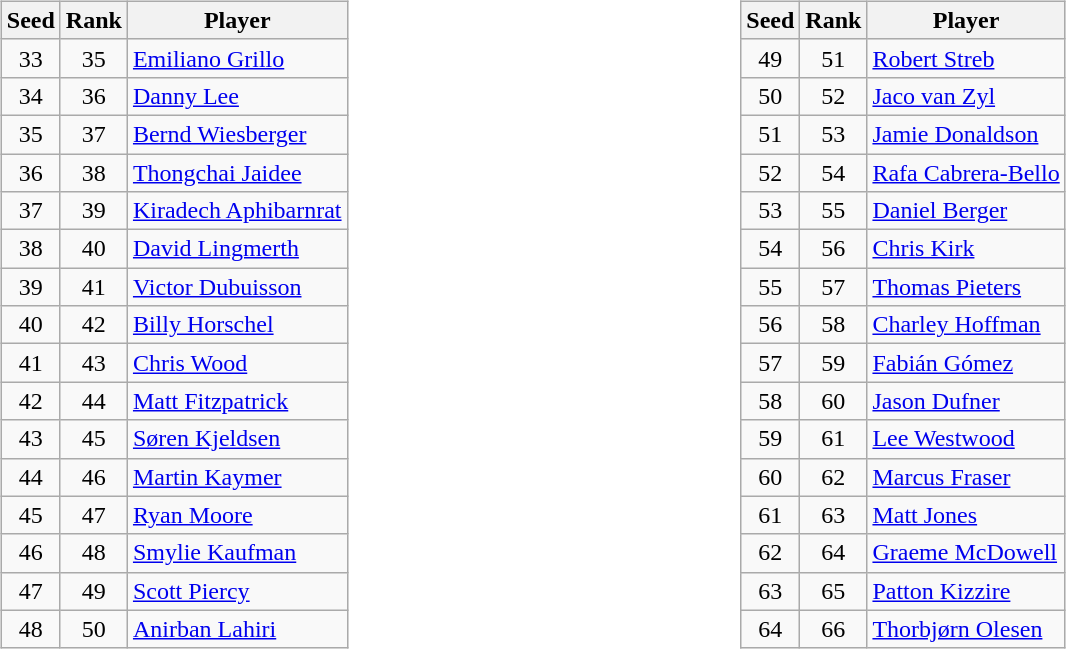<table style="width: 60em">
<tr>
<td><br><table class="wikitable">
<tr>
<th>Seed</th>
<th>Rank</th>
<th>Player</th>
</tr>
<tr>
<td align=center>33</td>
<td align=center>35</td>
<td> <a href='#'>Emiliano Grillo</a></td>
</tr>
<tr>
<td align=center>34</td>
<td align=center>36</td>
<td> <a href='#'>Danny Lee</a></td>
</tr>
<tr>
<td align=center>35</td>
<td align=center>37</td>
<td> <a href='#'>Bernd Wiesberger</a></td>
</tr>
<tr>
<td align=center>36</td>
<td align=center>38</td>
<td> <a href='#'>Thongchai Jaidee</a></td>
</tr>
<tr>
<td align=center>37</td>
<td align=center>39</td>
<td> <a href='#'>Kiradech Aphibarnrat</a></td>
</tr>
<tr>
<td align=center>38</td>
<td align=center>40</td>
<td> <a href='#'>David Lingmerth</a></td>
</tr>
<tr>
<td align=center>39</td>
<td align=center>41</td>
<td> <a href='#'>Victor Dubuisson</a></td>
</tr>
<tr>
<td align=center>40</td>
<td align=center>42</td>
<td> <a href='#'>Billy Horschel</a></td>
</tr>
<tr>
<td align=center>41</td>
<td align=center>43</td>
<td> <a href='#'>Chris Wood</a></td>
</tr>
<tr>
<td align=center>42</td>
<td align=center>44</td>
<td> <a href='#'>Matt Fitzpatrick</a></td>
</tr>
<tr>
<td align=center>43</td>
<td align=center>45</td>
<td> <a href='#'>Søren Kjeldsen</a></td>
</tr>
<tr>
<td align=center>44</td>
<td align=center>46</td>
<td> <a href='#'>Martin Kaymer</a></td>
</tr>
<tr>
<td align=center>45</td>
<td align=center>47</td>
<td> <a href='#'>Ryan Moore</a></td>
</tr>
<tr>
<td align=center>46</td>
<td align=center>48</td>
<td> <a href='#'>Smylie Kaufman</a></td>
</tr>
<tr>
<td align=center>47</td>
<td align=center>49</td>
<td> <a href='#'>Scott Piercy</a></td>
</tr>
<tr>
<td align=center>48</td>
<td align=center>50</td>
<td> <a href='#'>Anirban Lahiri</a></td>
</tr>
</table>
</td>
<td><br><table class="wikitable">
<tr>
<th>Seed</th>
<th>Rank</th>
<th>Player</th>
</tr>
<tr>
<td align=center>49</td>
<td align=center>51</td>
<td> <a href='#'>Robert Streb</a></td>
</tr>
<tr>
<td align=center>50</td>
<td align=center>52</td>
<td> <a href='#'>Jaco van Zyl</a></td>
</tr>
<tr>
<td align=center>51</td>
<td align=center>53</td>
<td> <a href='#'>Jamie Donaldson</a></td>
</tr>
<tr>
<td align=center>52</td>
<td align=center>54</td>
<td> <a href='#'>Rafa Cabrera-Bello</a></td>
</tr>
<tr>
<td align=center>53</td>
<td align=center>55</td>
<td> <a href='#'>Daniel Berger</a></td>
</tr>
<tr>
<td align=center>54</td>
<td align=center>56</td>
<td> <a href='#'>Chris Kirk</a></td>
</tr>
<tr>
<td align=center>55</td>
<td align=center>57</td>
<td> <a href='#'>Thomas Pieters</a></td>
</tr>
<tr>
<td align=center>56</td>
<td align=center>58</td>
<td> <a href='#'>Charley Hoffman</a></td>
</tr>
<tr>
<td align=center>57</td>
<td align=center>59</td>
<td> <a href='#'>Fabián Gómez</a></td>
</tr>
<tr>
<td align=center>58</td>
<td align=center>60</td>
<td> <a href='#'>Jason Dufner</a></td>
</tr>
<tr>
<td align=center>59</td>
<td align=center>61</td>
<td> <a href='#'>Lee Westwood</a></td>
</tr>
<tr>
<td align=center>60</td>
<td align=center>62</td>
<td> <a href='#'>Marcus Fraser</a></td>
</tr>
<tr>
<td align=center>61</td>
<td align=center>63</td>
<td> <a href='#'>Matt Jones</a></td>
</tr>
<tr>
<td align=center>62</td>
<td align=center>64</td>
<td> <a href='#'>Graeme McDowell</a></td>
</tr>
<tr>
<td align=center>63</td>
<td align=center>65</td>
<td> <a href='#'>Patton Kizzire</a></td>
</tr>
<tr>
<td align=center>64</td>
<td align=center>66</td>
<td> <a href='#'>Thorbjørn Olesen</a></td>
</tr>
</table>
</td>
</tr>
</table>
